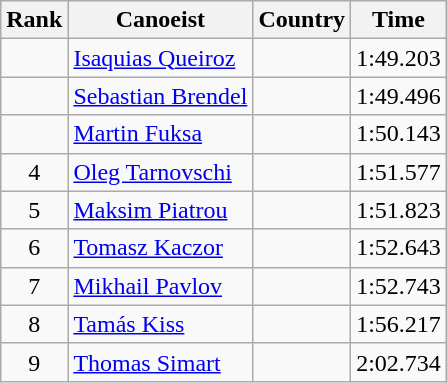<table class="wikitable" style="text-align:center">
<tr>
<th>Rank</th>
<th>Canoeist</th>
<th>Country</th>
<th>Time</th>
</tr>
<tr>
<td></td>
<td align="left"><a href='#'>Isaquias Queiroz</a></td>
<td align="left"></td>
<td>1:49.203</td>
</tr>
<tr>
<td></td>
<td align="left"><a href='#'>Sebastian Brendel</a></td>
<td align="left"></td>
<td>1:49.496</td>
</tr>
<tr>
<td></td>
<td align="left"><a href='#'>Martin Fuksa</a></td>
<td align="left"></td>
<td>1:50.143</td>
</tr>
<tr>
<td>4</td>
<td align="left"><a href='#'>Oleg Tarnovschi</a></td>
<td align="left"></td>
<td>1:51.577</td>
</tr>
<tr>
<td>5</td>
<td align="left"><a href='#'>Maksim Piatrou</a></td>
<td align="left"></td>
<td>1:51.823</td>
</tr>
<tr>
<td>6</td>
<td align="left"><a href='#'>Tomasz Kaczor</a></td>
<td align="left"></td>
<td>1:52.643</td>
</tr>
<tr>
<td>7</td>
<td align="left"><a href='#'>Mikhail Pavlov</a></td>
<td align="left"></td>
<td>1:52.743</td>
</tr>
<tr>
<td>8</td>
<td align="left"><a href='#'>Tamás Kiss</a></td>
<td align="left"></td>
<td>1:56.217</td>
</tr>
<tr>
<td>9</td>
<td align="left"><a href='#'>Thomas Simart</a></td>
<td align="left"></td>
<td>2:02.734</td>
</tr>
</table>
